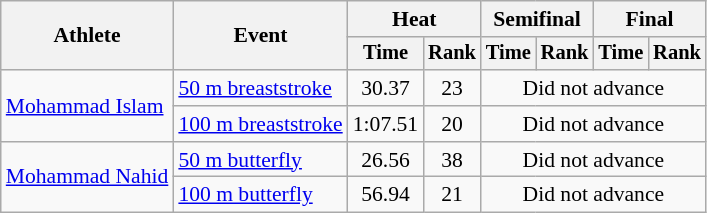<table class=wikitable style=font-size:90%>
<tr>
<th rowspan=2>Athlete</th>
<th rowspan=2>Event</th>
<th colspan=2>Heat</th>
<th colspan=2>Semifinal</th>
<th colspan=2>Final</th>
</tr>
<tr style=font-size:95%>
<th>Time</th>
<th>Rank</th>
<th>Time</th>
<th>Rank</th>
<th>Time</th>
<th>Rank</th>
</tr>
<tr align=center>
<td align=left rowspan=2><a href='#'>Mohammad Islam</a></td>
<td align=left><a href='#'>50 m breaststroke</a></td>
<td>30.37</td>
<td>23</td>
<td colspan=4>Did not advance</td>
</tr>
<tr align=center>
<td align=left><a href='#'>100 m breaststroke</a></td>
<td>1:07.51</td>
<td>20</td>
<td colspan=4>Did not advance</td>
</tr>
<tr align=center>
<td align=left rowspan=2><a href='#'>Mohammad Nahid</a></td>
<td align=left><a href='#'>50 m butterfly</a></td>
<td>26.56</td>
<td>38</td>
<td colspan=4>Did not advance</td>
</tr>
<tr align=center>
<td align=left><a href='#'>100 m butterfly</a></td>
<td>56.94</td>
<td>21</td>
<td colspan=4>Did not advance</td>
</tr>
</table>
